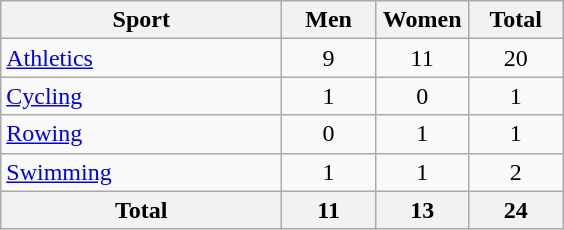<table class="wikitable sortable" style="text-align:center;">
<tr>
<th width=180>Sport</th>
<th width=55>Men</th>
<th width=55>Women</th>
<th width=55>Total</th>
</tr>
<tr>
<td align=left><a href='#'>Athletics</a></td>
<td>9</td>
<td>11</td>
<td>20</td>
</tr>
<tr>
<td align=left><a href='#'>Cycling</a></td>
<td>1</td>
<td>0</td>
<td>1</td>
</tr>
<tr>
<td align=left><a href='#'>Rowing</a></td>
<td>0</td>
<td>1</td>
<td>1</td>
</tr>
<tr>
<td align=left><a href='#'>Swimming</a></td>
<td>1</td>
<td>1</td>
<td>2</td>
</tr>
<tr>
<th>Total</th>
<th>11</th>
<th>13</th>
<th>24</th>
</tr>
</table>
